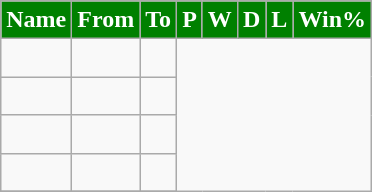<table class="wikitable sortable" style="text-align: center;">
<tr>
<th style="background:#008000; color:white;" scope="col">Name</th>
<th style="background:#008000; color:white;" scope="col">From</th>
<th style="background:#008000; color:white;" scope="col">To</th>
<th style="background:#008000; color:white;" scope="col">P</th>
<th style="background:#008000; color:white;" scope="col">W</th>
<th style="background:#008000; color:white;" scope="col">D</th>
<th style="background:#008000; color:white;" scope="col">L</th>
<th style="background:#008000; color:white;" scope="col">Win%</th>
</tr>
<tr>
<td align=left> </td>
<td></td>
<td><br></td>
</tr>
<tr>
<td align=left> </td>
<td></td>
<td><br></td>
</tr>
<tr>
<td align=left> </td>
<td></td>
<td><br></td>
</tr>
<tr>
<td align=left> </td>
<td></td>
<td><br></td>
</tr>
<tr>
</tr>
</table>
